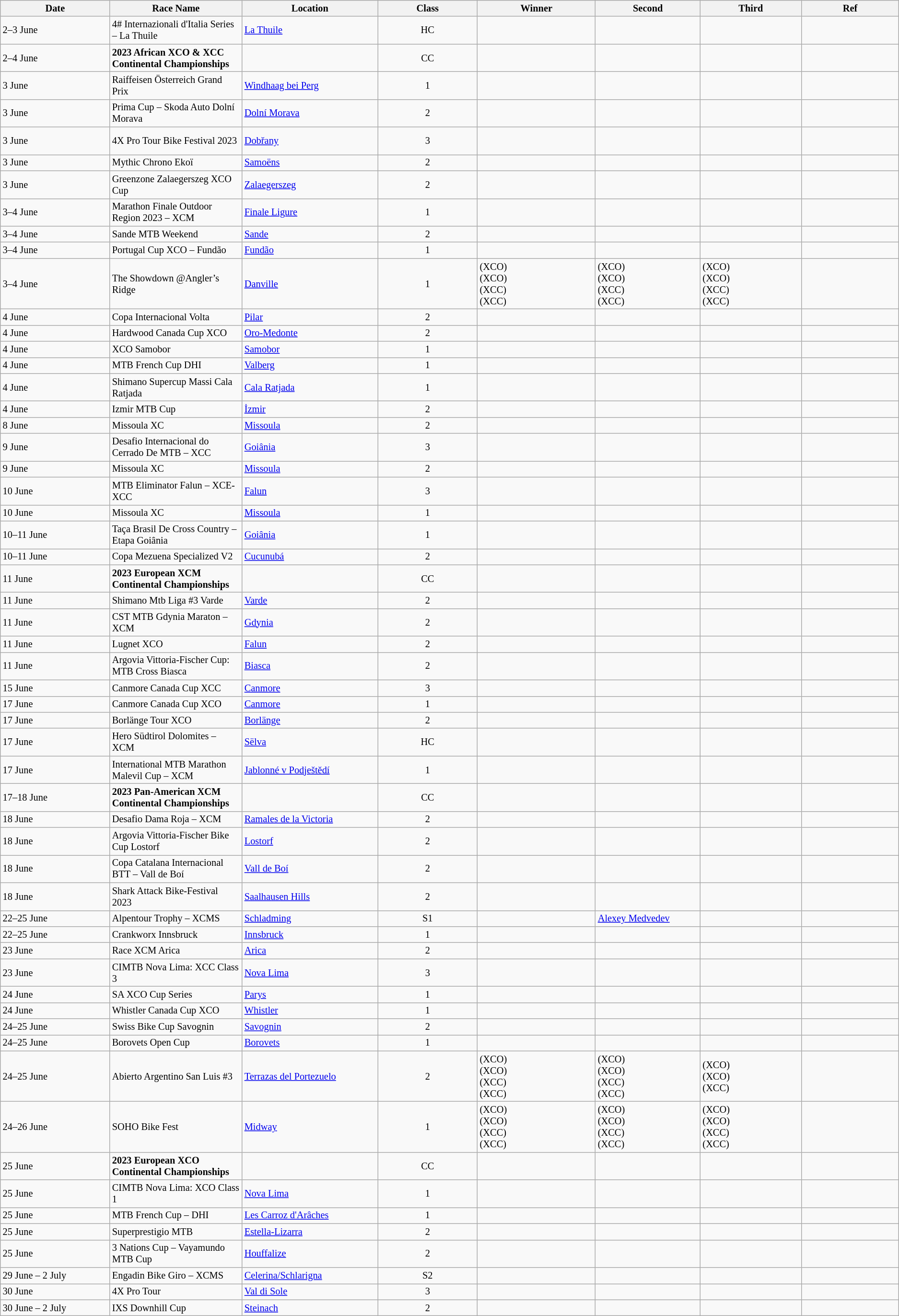<table class="wikitable sortable" style="font-size:85%;">
<tr>
<th style="width:190px;">Date</th>
<th style="width:210px;">Race Name</th>
<th style="width:210px;">Location</th>
<th style="width:170px;">Class</th>
<th width=200px>Winner</th>
<th style="width:170px;">Second</th>
<th style="width:170px;">Third</th>
<th style="width:170px;">Ref</th>
</tr>
<tr>
<td>2–3 June</td>
<td>4# Internazionali d'Italia Series – La Thuile</td>
<td> <a href='#'>La Thuile</a></td>
<td align=center>HC</td>
<td></td>
<td></td>
<td></td>
<td align=center></td>
</tr>
<tr>
<td>2–4 June</td>
<td><strong>2023 African XCO & XCC Continental Championships</strong></td>
<td></td>
<td align=center>CC</td>
<td></td>
<td></td>
<td></td>
<td align=center></td>
</tr>
<tr>
<td>3 June</td>
<td>Raiffeisen Österreich Grand Prix</td>
<td> <a href='#'>Windhaag bei Perg</a></td>
<td align=center>1</td>
<td><br></td>
<td><br></td>
<td><br></td>
<td align=center></td>
</tr>
<tr>
<td>3 June</td>
<td>Prima Cup – Skoda Auto Dolní Morava</td>
<td> <a href='#'>Dolní Morava</a></td>
<td align=center>2</td>
<td><br></td>
<td><br></td>
<td><br></td>
<td align=center></td>
</tr>
<tr>
<td>3 June</td>
<td>4X Pro Tour Bike Festival 2023</td>
<td> <a href='#'>Dobřany</a></td>
<td align=center>3</td>
<td><br></td>
<td><br><br></td>
<td><br><br></td>
<td align=center></td>
</tr>
<tr>
<td>3 June</td>
<td>Mythic Chrono Ekoï</td>
<td> <a href='#'>Samoëns</a></td>
<td align=center>2</td>
<td><br></td>
<td><br></td>
<td><br></td>
<td align=center></td>
</tr>
<tr>
<td>3 June</td>
<td>Greenzone Zalaegerszeg XCO Cup</td>
<td> <a href='#'>Zalaegerszeg</a></td>
<td align=center>2</td>
<td><br></td>
<td></td>
<td><br></td>
<td align=center></td>
</tr>
<tr>
<td>3–4 June</td>
<td>Marathon Finale Outdoor Region 2023 – XCM</td>
<td> <a href='#'>Finale Ligure</a></td>
<td align=center>1</td>
<td><br></td>
<td><br></td>
<td><br><br></td>
<td align=center></td>
</tr>
<tr>
<td>3–4 June</td>
<td>Sande MTB Weekend</td>
<td> <a href='#'>Sande</a></td>
<td align=center>2</td>
<td></td>
<td></td>
<td></td>
<td align=center></td>
</tr>
<tr>
<td>3–4 June</td>
<td>Portugal Cup XCO – Fundão</td>
<td> <a href='#'>Fundão</a></td>
<td align=center>1</td>
<td><br></td>
<td><br></td>
<td><br></td>
<td align=center></td>
</tr>
<tr>
<td>3–4 June</td>
<td>The Showdown @Angler’s Ridge</td>
<td> <a href='#'>Danville</a></td>
<td align=center>1</td>
<td> (XCO)<br> (XCO)<br> (XCC)<br> (XCC)</td>
<td> (XCO)<br> (XCO)<br> (XCC)<br> (XCC)</td>
<td> (XCO)<br> (XCO)<br> (XCC)<br> (XCC)</td>
<td align=center></td>
</tr>
<tr>
<td>4 June</td>
<td>Copa Internacional Volta</td>
<td> <a href='#'>Pilar</a></td>
<td align=center>2</td>
<td><br></td>
<td><br></td>
<td><br></td>
<td align=center></td>
</tr>
<tr>
<td>4 June</td>
<td>Hardwood Canada Cup XCO</td>
<td> <a href='#'>Oro-Medonte</a></td>
<td align=center>2</td>
<td><br></td>
<td><br></td>
<td><br></td>
<td align=center></td>
</tr>
<tr>
<td>4 June</td>
<td>XCO Samobor</td>
<td> <a href='#'>Samobor</a></td>
<td align=center>1</td>
<td><br></td>
<td><br></td>
<td><br></td>
<td align=center></td>
</tr>
<tr>
<td>4 June</td>
<td>MTB French Cup DHI</td>
<td> <a href='#'>Valberg</a></td>
<td align=center>1</td>
<td><br></td>
<td><br></td>
<td><br></td>
<td align=center></td>
</tr>
<tr>
<td>4 June</td>
<td>Shimano Supercup Massi Cala Ratjada</td>
<td> <a href='#'>Cala Ratjada</a></td>
<td align=center>1</td>
<td><br></td>
<td><br></td>
<td><br></td>
<td align=center></td>
</tr>
<tr>
<td>4 June</td>
<td>Izmir MTB Cup</td>
<td> <a href='#'>İzmir</a></td>
<td align=center>2</td>
<td><br></td>
<td><br></td>
<td><br></td>
<td align=center></td>
</tr>
<tr>
<td>8 June</td>
<td>Missoula XC</td>
<td> <a href='#'>Missoula</a></td>
<td align=center>2</td>
<td><br></td>
<td><br></td>
<td><br></td>
<td align=center></td>
</tr>
<tr>
<td>9 June</td>
<td>Desafio Internacional do Cerrado De MTB – XCC</td>
<td> <a href='#'>Goiânia</a></td>
<td align=center>3</td>
<td><br></td>
<td><br></td>
<td><br></td>
<td align=center></td>
</tr>
<tr>
<td>9 June</td>
<td>Missoula XC</td>
<td> <a href='#'>Missoula</a></td>
<td align=center>2</td>
<td><br></td>
<td><br></td>
<td><br></td>
<td align=center></td>
</tr>
<tr>
<td>10 June</td>
<td>MTB Eliminator Falun – XCE-XCC</td>
<td> <a href='#'>Falun</a></td>
<td align=center>3</td>
<td><br></td>
<td><br></td>
<td><br></td>
<td align=center></td>
</tr>
<tr>
<td>10 June</td>
<td>Missoula XC</td>
<td> <a href='#'>Missoula</a></td>
<td align=center>1</td>
<td><br></td>
<td><br></td>
<td><br></td>
<td align=center></td>
</tr>
<tr>
<td>10–11 June</td>
<td>Taça Brasil De Cross Country – Etapa Goiânia</td>
<td> <a href='#'>Goiânia</a></td>
<td align=center>1</td>
<td><br></td>
<td><br></td>
<td><br></td>
<td align=center></td>
</tr>
<tr>
<td>10–11 June</td>
<td>Copa Mezuena Specialized V2</td>
<td> <a href='#'>Cucunubá</a></td>
<td align=center>2</td>
<td></td>
<td></td>
<td></td>
<td align=center></td>
</tr>
<tr>
<td>11 June</td>
<td><strong>2023 European XCM Continental Championships</strong></td>
<td></td>
<td align=center>CC</td>
<td><br></td>
<td><br></td>
<td><br></td>
<td align=center></td>
</tr>
<tr>
<td>11 June</td>
<td>Shimano Mtb Liga #3 Varde</td>
<td> <a href='#'>Varde</a></td>
<td align=center>2</td>
<td><br></td>
<td><br></td>
<td><br></td>
<td align=center></td>
</tr>
<tr>
<td>11 June</td>
<td>CST MTB Gdynia Maraton – XCM</td>
<td> <a href='#'>Gdynia</a></td>
<td align=center>2</td>
<td><br></td>
<td><br></td>
<td><br></td>
<td align=center></td>
</tr>
<tr>
<td>11 June</td>
<td>Lugnet XCO</td>
<td> <a href='#'>Falun</a></td>
<td align=center>2</td>
<td><br></td>
<td><br></td>
<td><br></td>
<td align=center></td>
</tr>
<tr>
<td>11 June</td>
<td>Argovia Vittoria-Fischer Cup: MTB Cross Biasca</td>
<td> <a href='#'>Biasca</a></td>
<td align=center>2</td>
<td><br></td>
<td><br></td>
<td><br></td>
<td align=center></td>
</tr>
<tr>
<td>15 June</td>
<td>Canmore Canada Cup XCC</td>
<td> <a href='#'>Canmore</a></td>
<td align=center>3</td>
<td><br></td>
<td><br></td>
<td><br></td>
<td align=center></td>
</tr>
<tr>
<td>17 June</td>
<td>Canmore Canada Cup XCO</td>
<td> <a href='#'>Canmore</a></td>
<td align=center>1</td>
<td><br></td>
<td><br></td>
<td><br></td>
<td align=center></td>
</tr>
<tr>
<td>17 June</td>
<td>Borlänge Tour XCO</td>
<td> <a href='#'>Borlänge</a></td>
<td align=center>2</td>
<td><br></td>
<td><br></td>
<td><br></td>
<td align=center></td>
</tr>
<tr>
<td>17 June</td>
<td>Hero Südtirol Dolomites – XCM</td>
<td> <a href='#'>Sëlva</a></td>
<td align=center>HC</td>
<td><br></td>
<td><br></td>
<td><br></td>
<td align=center></td>
</tr>
<tr>
<td>17 June</td>
<td>International MTB Marathon Malevil Cup – XCM</td>
<td> <a href='#'>Jablonné v Podještědí</a></td>
<td align=center>1</td>
<td><br></td>
<td><br></td>
<td><br></td>
<td align=center></td>
</tr>
<tr>
<td>17–18 June</td>
<td><strong>2023 Pan-American XCM Continental Championships</strong></td>
<td></td>
<td align=center>CC</td>
<td><br></td>
<td><br></td>
<td><br></td>
<td align=center></td>
</tr>
<tr>
<td>18 June</td>
<td>Desafio Dama Roja – XCM</td>
<td> <a href='#'>Ramales de la Victoria</a></td>
<td align=center>2</td>
<td><br></td>
<td><br></td>
<td><br></td>
<td align=center></td>
</tr>
<tr>
<td>18 June</td>
<td>Argovia Vittoria-Fischer Bike Cup Lostorf</td>
<td> <a href='#'>Lostorf</a></td>
<td align=center>2</td>
<td><br></td>
<td><br></td>
<td><br></td>
<td align=center></td>
</tr>
<tr>
<td>18 June</td>
<td>Copa Catalana Internacional BTT – Vall de Boí</td>
<td> <a href='#'>Vall de Boí</a></td>
<td align=center>2</td>
<td><br></td>
<td><br></td>
<td><br></td>
<td align=center></td>
</tr>
<tr>
<td>18 June</td>
<td>Shark Attack Bike-Festival 2023</td>
<td> <a href='#'>Saalhausen Hills</a></td>
<td align=center>2</td>
<td><br></td>
<td><br></td>
<td><br></td>
<td align=center></td>
</tr>
<tr>
<td>22–25 June</td>
<td>Alpentour Trophy – XCMS</td>
<td> <a href='#'>Schladming</a></td>
<td align=center>S1</td>
<td><br></td>
<td> <a href='#'>Alexey Medvedev</a><br></td>
<td><br></td>
<td align=center></td>
</tr>
<tr>
<td>22–25 June</td>
<td>Crankworx Innsbruck</td>
<td> <a href='#'>Innsbruck</a></td>
<td align=center>1</td>
<td><br></td>
<td><br></td>
<td><br></td>
<td align=center></td>
</tr>
<tr>
<td>23 June</td>
<td>Race XCM Arica</td>
<td> <a href='#'>Arica</a></td>
<td align=center>2</td>
<td><br></td>
<td><br></td>
<td><br></td>
<td align=center></td>
</tr>
<tr>
<td>23 June</td>
<td>CIMTB Nova Lima: XCC Class 3</td>
<td> <a href='#'>Nova Lima</a></td>
<td align=center>3</td>
<td><br></td>
<td><br></td>
<td><br></td>
<td align=center></td>
</tr>
<tr>
<td>24 June</td>
<td>SA XCO Cup Series</td>
<td> <a href='#'>Parys</a></td>
<td align=center>1</td>
<td><br></td>
<td><br></td>
<td><br></td>
<td align=center></td>
</tr>
<tr>
<td>24 June</td>
<td>Whistler Canada Cup XCO</td>
<td> <a href='#'>Whistler</a></td>
<td align=center>1</td>
<td><br></td>
<td><br></td>
<td><br></td>
<td align=center></td>
</tr>
<tr>
<td>24–25 June</td>
<td>Swiss Bike Cup Savognin</td>
<td> <a href='#'>Savognin</a></td>
<td align=center>2</td>
<td><br></td>
<td><br></td>
<td><br></td>
<td align=center></td>
</tr>
<tr>
<td>24–25 June</td>
<td>Borovets Open Cup</td>
<td> <a href='#'>Borovets</a></td>
<td align=center>1</td>
<td><br></td>
<td><br></td>
<td><br></td>
<td align=center></td>
</tr>
<tr>
<td>24–25 June</td>
<td>Abierto Argentino San Luis #3</td>
<td> <a href='#'>Terrazas del Portezuelo</a></td>
<td align=center>2</td>
<td> (XCO)<br> (XCO)<br> (XCC)<br> (XCC)</td>
<td> (XCO)<br> (XCO)<br> (XCC)<br> (XCC)</td>
<td> (XCO)<br> (XCO)<br> (XCC)<br></td>
<td align=center></td>
</tr>
<tr>
<td>24–26 June</td>
<td>SOHO Bike Fest</td>
<td> <a href='#'>Midway</a></td>
<td align=center>1</td>
<td> (XCO)<br> (XCO)<br> (XCC)<br> (XCC)</td>
<td> (XCO)<br> (XCO)<br> (XCC)<br> (XCC)</td>
<td> (XCO)<br> (XCO)<br> (XCC)<br> (XCC)</td>
<td align=center></td>
</tr>
<tr>
<td>25 June</td>
<td><strong>2023 European XCO Continental Championships</strong></td>
<td></td>
<td align=center>CC</td>
<td><br></td>
<td><br></td>
<td><br></td>
<td align=center></td>
</tr>
<tr>
<td>25 June</td>
<td>CIMTB Nova Lima: XCO Class 1</td>
<td> <a href='#'>Nova Lima</a></td>
<td align=center>1</td>
<td><br></td>
<td><br></td>
<td><br></td>
<td align=center></td>
</tr>
<tr>
<td>25 June</td>
<td>MTB French Cup – DHI</td>
<td> <a href='#'>Les Carroz d'Arâches</a></td>
<td align=center>1</td>
<td><br></td>
<td><br></td>
<td><br></td>
<td align=center></td>
</tr>
<tr>
<td>25 June</td>
<td>Superprestigio MTB</td>
<td> <a href='#'>Estella-Lizarra</a></td>
<td align=center>2</td>
<td><br></td>
<td><br></td>
<td><br></td>
<td align=center></td>
</tr>
<tr>
<td>25 June</td>
<td>3 Nations Cup – Vayamundo MTB Cup</td>
<td> <a href='#'>Houffalize</a></td>
<td align=center>2</td>
<td><br></td>
<td><br></td>
<td><br></td>
<td align=center></td>
</tr>
<tr>
<td>29 June – 2 July</td>
<td>Engadin Bike Giro – XCMS</td>
<td> <a href='#'>Celerina/Schlarigna</a></td>
<td align=center>S2</td>
<td><br></td>
<td><br></td>
<td><br></td>
<td align=center></td>
</tr>
<tr>
<td>30 June</td>
<td>4X Pro Tour</td>
<td> <a href='#'>Val di Sole</a></td>
<td align=center>3</td>
<td><br></td>
<td><br></td>
<td><br></td>
<td align=center></td>
</tr>
<tr>
<td>30 June – 2 July</td>
<td>IXS Downhill Cup</td>
<td> <a href='#'>Steinach</a></td>
<td align=center>2</td>
<td><br></td>
<td><br></td>
<td><br></td>
<td align=center></td>
</tr>
</table>
